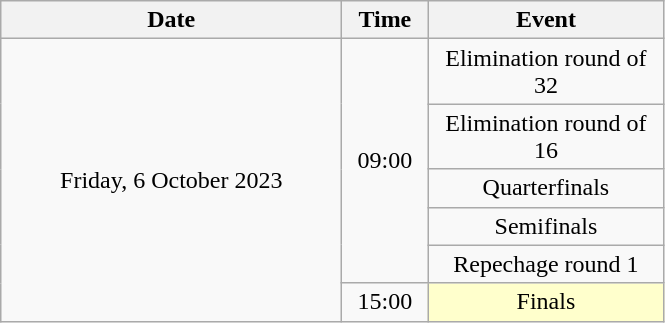<table class = "wikitable" style="text-align:center;">
<tr>
<th width=220>Date</th>
<th width=50>Time</th>
<th width=150>Event</th>
</tr>
<tr>
<td rowspan=6>Friday, 6 October 2023</td>
<td rowspan=5>09:00</td>
<td>Elimination round of 32</td>
</tr>
<tr>
<td>Elimination round of 16</td>
</tr>
<tr>
<td>Quarterfinals</td>
</tr>
<tr>
<td>Semifinals</td>
</tr>
<tr>
<td>Repechage round 1</td>
</tr>
<tr>
<td>15:00</td>
<td bgcolor=ffffcc>Finals</td>
</tr>
</table>
